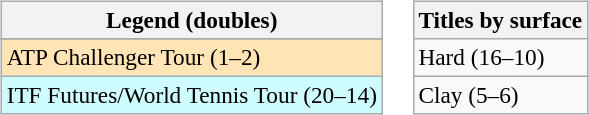<table>
<tr valign=top>
<td><br><table class=wikitable style=font-size:97%>
<tr>
<th>Legend (doubles)</th>
</tr>
<tr bgcolor=e5d1cb>
</tr>
<tr bgcolor=moccasin>
<td>ATP Challenger Tour (1–2)</td>
</tr>
<tr bgcolor=cffcff>
<td>ITF Futures/World Tennis Tour (20–14)</td>
</tr>
</table>
</td>
<td><br><table class=wikitable style=font-size:97%>
<tr>
<th>Titles by surface</th>
</tr>
<tr>
<td>Hard (16–10)</td>
</tr>
<tr>
<td>Clay (5–6)</td>
</tr>
</table>
</td>
</tr>
</table>
